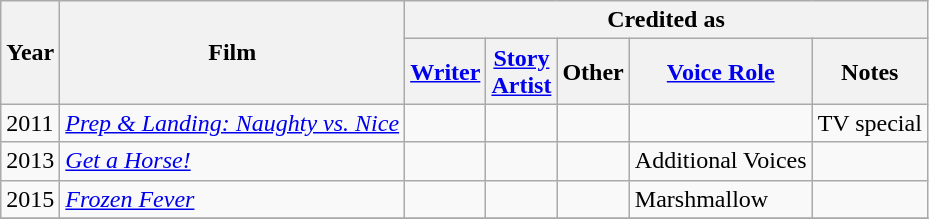<table class="wikitable">
<tr>
<th rowspan="2">Year</th>
<th rowspan="2">Film</th>
<th colspan="5">Credited as</th>
</tr>
<tr>
<th><a href='#'>Writer</a></th>
<th><a href='#'>Story<br>Artist</a></th>
<th>Other</th>
<th><a href='#'>Voice Role</a></th>
<th>Notes</th>
</tr>
<tr>
<td>2011</td>
<td><em><a href='#'>Prep & Landing: Naughty vs. Nice</a></em></td>
<td></td>
<td></td>
<td></td>
<td></td>
<td>TV special</td>
</tr>
<tr>
<td>2013</td>
<td><em><a href='#'>Get a Horse!</a></em></td>
<td></td>
<td></td>
<td></td>
<td>Additional Voices</td>
<td></td>
</tr>
<tr>
<td>2015</td>
<td><em><a href='#'>Frozen Fever</a></em></td>
<td></td>
<td></td>
<td></td>
<td>Marshmallow</td>
<td></td>
</tr>
<tr>
</tr>
</table>
